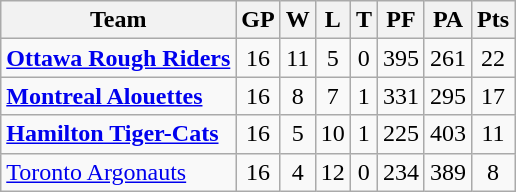<table class="wikitable">
<tr>
<th>Team</th>
<th>GP</th>
<th>W</th>
<th>L</th>
<th>T</th>
<th>PF</th>
<th>PA</th>
<th>Pts</th>
</tr>
<tr align="center">
<td align="left"><strong><a href='#'>Ottawa Rough Riders</a></strong></td>
<td>16</td>
<td>11</td>
<td>5</td>
<td>0</td>
<td>395</td>
<td>261</td>
<td>22</td>
</tr>
<tr align="center">
<td align="left"><strong><a href='#'>Montreal Alouettes</a></strong></td>
<td>16</td>
<td>8</td>
<td>7</td>
<td>1</td>
<td>331</td>
<td>295</td>
<td>17</td>
</tr>
<tr align="center">
<td align="left"><strong><a href='#'>Hamilton Tiger-Cats</a></strong></td>
<td>16</td>
<td>5</td>
<td>10</td>
<td>1</td>
<td>225</td>
<td>403</td>
<td>11</td>
</tr>
<tr align="center">
<td align="left"><a href='#'>Toronto Argonauts</a></td>
<td>16</td>
<td>4</td>
<td>12</td>
<td>0</td>
<td>234</td>
<td>389</td>
<td>8</td>
</tr>
</table>
